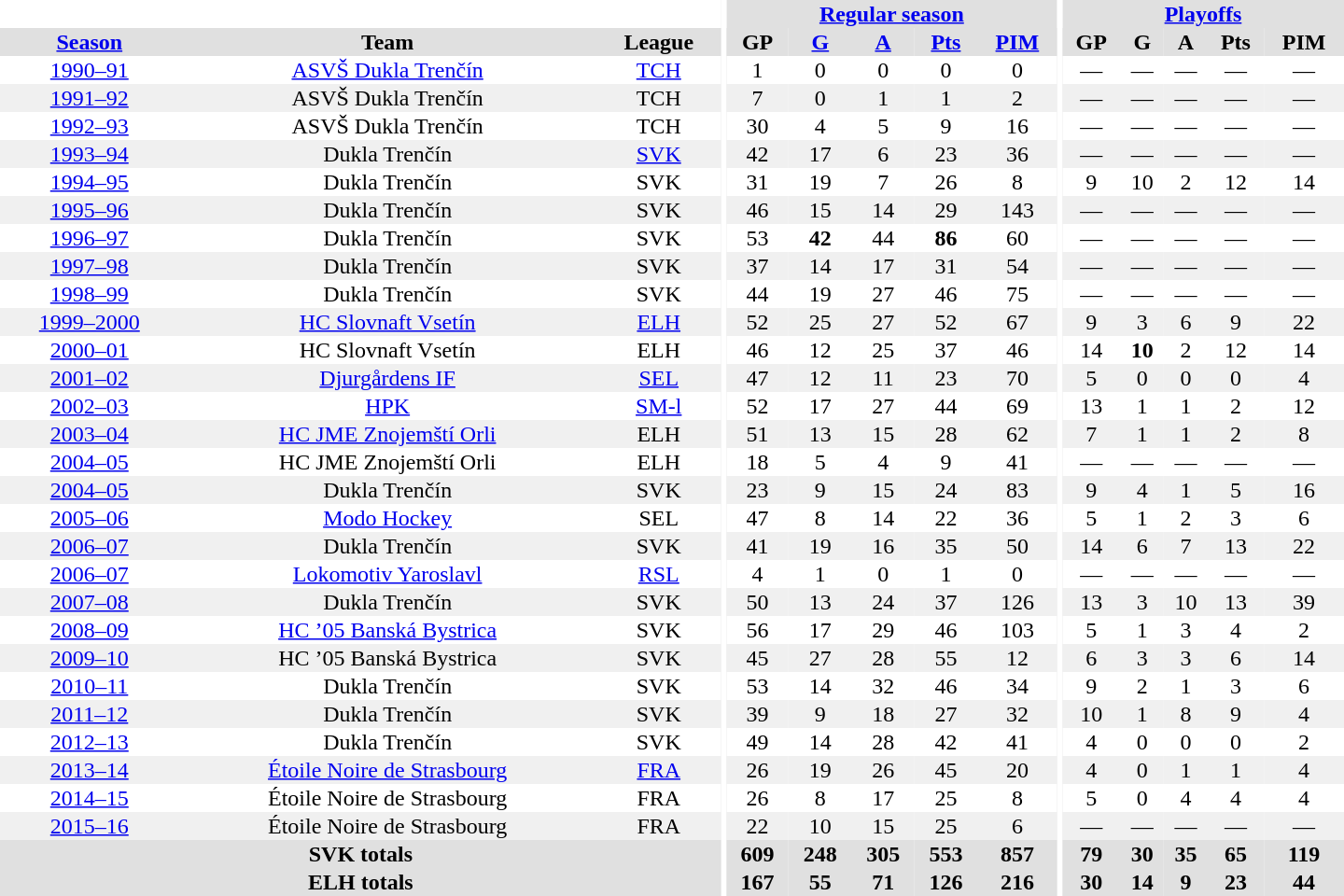<table border="0" cellpadding="1" cellspacing="0" style="text-align:center; width:60em">
<tr bgcolor="#e0e0e0">
<th colspan="3"  bgcolor="#ffffff"></th>
<th rowspan="100" bgcolor="#ffffff"></th>
<th colspan="5"><a href='#'>Regular season</a></th>
<th rowspan="100" bgcolor="#ffffff"></th>
<th colspan="5"><a href='#'>Playoffs</a></th>
</tr>
<tr bgcolor="#e0e0e0">
<th><a href='#'>Season</a></th>
<th>Team</th>
<th>League</th>
<th>GP</th>
<th><a href='#'>G</a></th>
<th><a href='#'>A</a></th>
<th><a href='#'>Pts</a></th>
<th><a href='#'>PIM</a></th>
<th>GP</th>
<th>G</th>
<th>A</th>
<th>Pts</th>
<th>PIM</th>
</tr>
<tr>
<td><a href='#'>1990–91</a></td>
<td><a href='#'>ASVŠ Dukla Trenčín</a></td>
<td><a href='#'>TCH</a></td>
<td>1</td>
<td>0</td>
<td>0</td>
<td>0</td>
<td>0</td>
<td>—</td>
<td>—</td>
<td>—</td>
<td>—</td>
<td>—</td>
</tr>
<tr bgcolor="#f0f0f0">
<td><a href='#'>1991–92</a></td>
<td>ASVŠ Dukla Trenčín</td>
<td>TCH</td>
<td>7</td>
<td>0</td>
<td>1</td>
<td>1</td>
<td>2</td>
<td>—</td>
<td>—</td>
<td>—</td>
<td>—</td>
<td>—</td>
</tr>
<tr>
<td><a href='#'>1992–93</a></td>
<td>ASVŠ Dukla Trenčín</td>
<td>TCH</td>
<td>30</td>
<td>4</td>
<td>5</td>
<td>9</td>
<td>16</td>
<td>—</td>
<td>—</td>
<td>—</td>
<td>—</td>
<td>—</td>
</tr>
<tr bgcolor="#f0f0f0">
<td><a href='#'>1993–94</a></td>
<td>Dukla Trenčín</td>
<td><a href='#'>SVK</a></td>
<td>42</td>
<td>17</td>
<td>6</td>
<td>23</td>
<td>36</td>
<td>—</td>
<td>—</td>
<td>—</td>
<td>—</td>
<td>—</td>
</tr>
<tr>
<td><a href='#'>1994–95</a></td>
<td>Dukla Trenčín</td>
<td>SVK</td>
<td>31</td>
<td>19</td>
<td>7</td>
<td>26</td>
<td>8</td>
<td>9</td>
<td>10</td>
<td>2</td>
<td>12</td>
<td>14</td>
</tr>
<tr bgcolor="#f0f0f0">
<td><a href='#'>1995–96</a></td>
<td>Dukla Trenčín</td>
<td>SVK</td>
<td>46</td>
<td>15</td>
<td>14</td>
<td>29</td>
<td>143</td>
<td>—</td>
<td>—</td>
<td>—</td>
<td>—</td>
<td>—</td>
</tr>
<tr>
<td><a href='#'>1996–97</a></td>
<td>Dukla Trenčín</td>
<td>SVK</td>
<td>53</td>
<td><strong>42</strong></td>
<td>44</td>
<td><strong>86</strong></td>
<td>60</td>
<td>—</td>
<td>—</td>
<td>—</td>
<td>—</td>
<td>—</td>
</tr>
<tr bgcolor="#f0f0f0">
<td><a href='#'>1997–98</a></td>
<td>Dukla Trenčín</td>
<td>SVK</td>
<td>37</td>
<td>14</td>
<td>17</td>
<td>31</td>
<td>54</td>
<td>—</td>
<td>—</td>
<td>—</td>
<td>—</td>
<td>—</td>
</tr>
<tr>
<td><a href='#'>1998–99</a></td>
<td>Dukla Trenčín</td>
<td>SVK</td>
<td>44</td>
<td>19</td>
<td>27</td>
<td>46</td>
<td>75</td>
<td>—</td>
<td>—</td>
<td>—</td>
<td>—</td>
<td>—</td>
</tr>
<tr bgcolor="#f0f0f0">
<td><a href='#'>1999–2000</a></td>
<td><a href='#'>HC Slovnaft Vsetín</a></td>
<td><a href='#'>ELH</a></td>
<td>52</td>
<td>25</td>
<td>27</td>
<td>52</td>
<td>67</td>
<td>9</td>
<td>3</td>
<td>6</td>
<td>9</td>
<td>22</td>
</tr>
<tr>
<td><a href='#'>2000–01</a></td>
<td>HC Slovnaft Vsetín</td>
<td>ELH</td>
<td>46</td>
<td>12</td>
<td>25</td>
<td>37</td>
<td>46</td>
<td>14</td>
<td><strong>10</strong></td>
<td>2</td>
<td>12</td>
<td>14</td>
</tr>
<tr bgcolor="#f0f0f0">
<td><a href='#'>2001–02</a></td>
<td><a href='#'>Djurgårdens IF</a></td>
<td><a href='#'>SEL</a></td>
<td>47</td>
<td>12</td>
<td>11</td>
<td>23</td>
<td>70</td>
<td>5</td>
<td>0</td>
<td>0</td>
<td>0</td>
<td>4</td>
</tr>
<tr>
<td><a href='#'>2002–03</a></td>
<td><a href='#'>HPK</a></td>
<td><a href='#'>SM-l</a></td>
<td>52</td>
<td>17</td>
<td>27</td>
<td>44</td>
<td>69</td>
<td>13</td>
<td>1</td>
<td>1</td>
<td>2</td>
<td>12</td>
</tr>
<tr bgcolor="#f0f0f0">
<td><a href='#'>2003–04</a></td>
<td><a href='#'>HC JME Znojemští Orli</a></td>
<td>ELH</td>
<td>51</td>
<td>13</td>
<td>15</td>
<td>28</td>
<td>62</td>
<td>7</td>
<td>1</td>
<td>1</td>
<td>2</td>
<td>8</td>
</tr>
<tr>
<td><a href='#'>2004–05</a></td>
<td>HC JME Znojemští Orli</td>
<td>ELH</td>
<td>18</td>
<td>5</td>
<td>4</td>
<td>9</td>
<td>41</td>
<td>—</td>
<td>—</td>
<td>—</td>
<td>—</td>
<td>—</td>
</tr>
<tr bgcolor="#f0f0f0">
<td><a href='#'>2004–05</a></td>
<td>Dukla Trenčín</td>
<td>SVK</td>
<td>23</td>
<td>9</td>
<td>15</td>
<td>24</td>
<td>83</td>
<td>9</td>
<td>4</td>
<td>1</td>
<td>5</td>
<td>16</td>
</tr>
<tr>
<td><a href='#'>2005–06</a></td>
<td><a href='#'>Modo Hockey</a></td>
<td>SEL</td>
<td>47</td>
<td>8</td>
<td>14</td>
<td>22</td>
<td>36</td>
<td>5</td>
<td>1</td>
<td>2</td>
<td>3</td>
<td>6</td>
</tr>
<tr bgcolor="#f0f0f0">
<td><a href='#'>2006–07</a></td>
<td>Dukla Trenčín</td>
<td>SVK</td>
<td>41</td>
<td>19</td>
<td>16</td>
<td>35</td>
<td>50</td>
<td>14</td>
<td>6</td>
<td>7</td>
<td>13</td>
<td>22</td>
</tr>
<tr>
<td><a href='#'>2006–07</a></td>
<td><a href='#'>Lokomotiv Yaroslavl</a></td>
<td><a href='#'>RSL</a></td>
<td>4</td>
<td>1</td>
<td>0</td>
<td>1</td>
<td>0</td>
<td>—</td>
<td>—</td>
<td>—</td>
<td>—</td>
<td>—</td>
</tr>
<tr bgcolor="#f0f0f0">
<td><a href='#'>2007–08</a></td>
<td>Dukla Trenčín</td>
<td>SVK</td>
<td>50</td>
<td>13</td>
<td>24</td>
<td>37</td>
<td>126</td>
<td>13</td>
<td>3</td>
<td>10</td>
<td>13</td>
<td>39</td>
</tr>
<tr>
<td><a href='#'>2008–09</a></td>
<td><a href='#'>HC ’05 Banská Bystrica</a></td>
<td>SVK</td>
<td>56</td>
<td>17</td>
<td>29</td>
<td>46</td>
<td>103</td>
<td>5</td>
<td>1</td>
<td>3</td>
<td>4</td>
<td>2</td>
</tr>
<tr bgcolor="#f0f0f0">
<td><a href='#'>2009–10</a></td>
<td>HC ’05 Banská Bystrica</td>
<td>SVK</td>
<td>45</td>
<td>27</td>
<td>28</td>
<td>55</td>
<td>12</td>
<td>6</td>
<td>3</td>
<td>3</td>
<td>6</td>
<td>14</td>
</tr>
<tr>
<td><a href='#'>2010–11</a></td>
<td>Dukla Trenčín</td>
<td>SVK</td>
<td>53</td>
<td>14</td>
<td>32</td>
<td>46</td>
<td>34</td>
<td>9</td>
<td>2</td>
<td>1</td>
<td>3</td>
<td>6</td>
</tr>
<tr bgcolor="#f0f0f0">
<td><a href='#'>2011–12</a></td>
<td>Dukla Trenčín</td>
<td>SVK</td>
<td>39</td>
<td>9</td>
<td>18</td>
<td>27</td>
<td>32</td>
<td>10</td>
<td>1</td>
<td>8</td>
<td>9</td>
<td>4</td>
</tr>
<tr>
<td><a href='#'>2012–13</a></td>
<td>Dukla Trenčín</td>
<td>SVK</td>
<td>49</td>
<td>14</td>
<td>28</td>
<td>42</td>
<td>41</td>
<td>4</td>
<td>0</td>
<td>0</td>
<td>0</td>
<td>2</td>
</tr>
<tr bgcolor="#f0f0f0">
<td><a href='#'>2013–14</a></td>
<td><a href='#'>Étoile Noire de Strasbourg</a></td>
<td><a href='#'>FRA</a></td>
<td>26</td>
<td>19</td>
<td>26</td>
<td>45</td>
<td>20</td>
<td>4</td>
<td>0</td>
<td>1</td>
<td>1</td>
<td>4</td>
</tr>
<tr>
<td><a href='#'>2014–15</a></td>
<td>Étoile Noire de Strasbourg</td>
<td>FRA</td>
<td>26</td>
<td>8</td>
<td>17</td>
<td>25</td>
<td>8</td>
<td>5</td>
<td>0</td>
<td>4</td>
<td>4</td>
<td>4</td>
</tr>
<tr bgcolor="#f0f0f0">
<td><a href='#'>2015–16</a></td>
<td>Étoile Noire de Strasbourg</td>
<td>FRA</td>
<td>22</td>
<td>10</td>
<td>15</td>
<td>25</td>
<td>6</td>
<td>—</td>
<td>—</td>
<td>—</td>
<td>—</td>
<td>—</td>
</tr>
<tr bgcolor="#e0e0e0">
<th colspan="3">SVK totals</th>
<th>609</th>
<th>248</th>
<th>305</th>
<th>553</th>
<th>857</th>
<th>79</th>
<th>30</th>
<th>35</th>
<th>65</th>
<th>119</th>
</tr>
<tr bgcolor="#e0e0e0">
<th colspan="3">ELH totals</th>
<th>167</th>
<th>55</th>
<th>71</th>
<th>126</th>
<th>216</th>
<th>30</th>
<th>14</th>
<th>9</th>
<th>23</th>
<th>44</th>
</tr>
</table>
